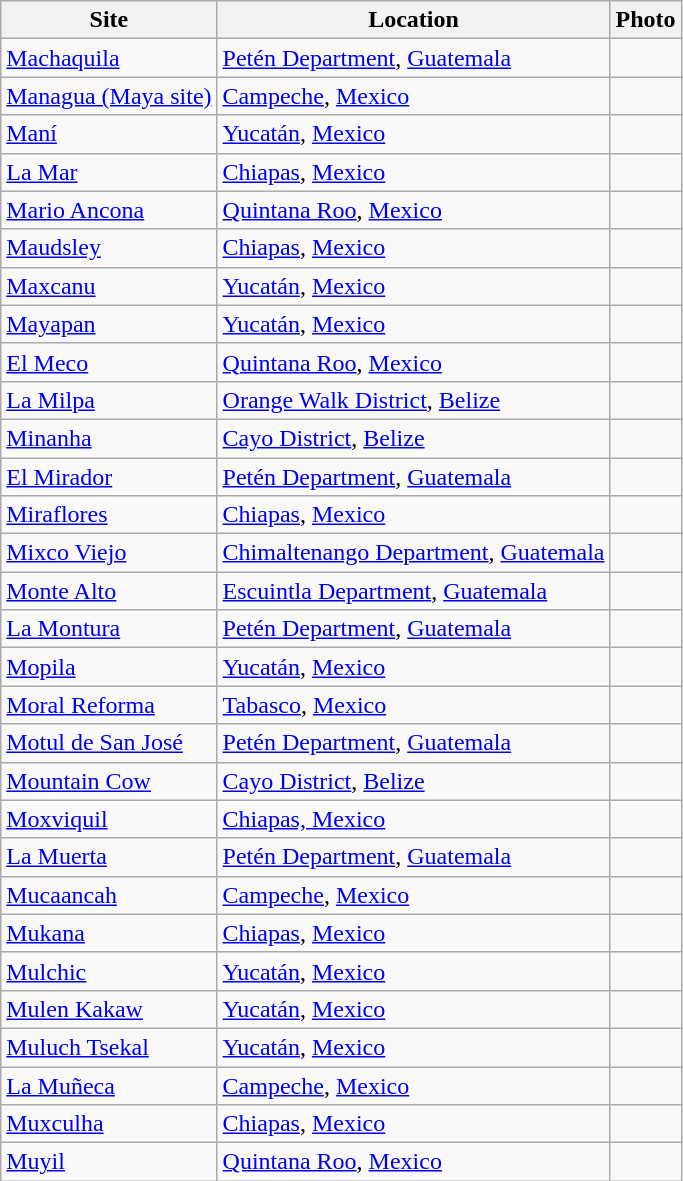<table class="wikitable sortable" align="left" style="margin: 1em auto 1em auto">
<tr>
<th>Site</th>
<th>Location</th>
<th>Photo</th>
</tr>
<tr>
<td><a href='#'>Machaquila</a></td>
<td><a href='#'>Petén Department</a>, <a href='#'>Guatemala</a></td>
<td></td>
</tr>
<tr>
<td><a href='#'>Managua (Maya site)</a></td>
<td><a href='#'>Campeche</a>, <a href='#'>Mexico</a></td>
<td></td>
</tr>
<tr>
<td><a href='#'>Maní</a></td>
<td><a href='#'>Yucatán</a>, <a href='#'>Mexico</a></td>
<td></td>
</tr>
<tr>
<td><a href='#'>La Mar</a></td>
<td><a href='#'>Chiapas</a>, <a href='#'>Mexico</a></td>
<td></td>
</tr>
<tr>
<td><a href='#'>Mario Ancona</a></td>
<td><a href='#'>Quintana Roo</a>, <a href='#'>Mexico</a></td>
<td></td>
</tr>
<tr>
<td><a href='#'>Maudsley</a></td>
<td><a href='#'>Chiapas</a>, <a href='#'>Mexico</a></td>
<td></td>
</tr>
<tr>
<td><a href='#'>Maxcanu</a></td>
<td><a href='#'>Yucatán</a>, <a href='#'>Mexico</a></td>
<td></td>
</tr>
<tr>
<td><a href='#'>Mayapan</a></td>
<td><a href='#'>Yucatán</a>, <a href='#'>Mexico</a></td>
<td></td>
</tr>
<tr>
<td><a href='#'>El Meco</a></td>
<td><a href='#'>Quintana Roo</a>, <a href='#'>Mexico</a></td>
<td></td>
</tr>
<tr>
<td><a href='#'>La Milpa</a></td>
<td><a href='#'>Orange Walk District</a>, <a href='#'>Belize</a></td>
<td></td>
</tr>
<tr>
<td><a href='#'>Minanha</a></td>
<td><a href='#'>Cayo District</a>, <a href='#'>Belize</a></td>
<td></td>
</tr>
<tr>
<td><a href='#'>El Mirador</a></td>
<td><a href='#'>Petén Department</a>, <a href='#'>Guatemala</a></td>
<td></td>
</tr>
<tr>
<td><a href='#'>Miraflores</a></td>
<td><a href='#'>Chiapas</a>, <a href='#'>Mexico</a></td>
<td></td>
</tr>
<tr>
<td><a href='#'>Mixco Viejo</a></td>
<td><a href='#'>Chimaltenango Department</a>, <a href='#'>Guatemala</a></td>
<td></td>
</tr>
<tr>
<td><a href='#'>Monte Alto</a></td>
<td><a href='#'>Escuintla Department</a>, <a href='#'>Guatemala</a></td>
<td></td>
</tr>
<tr>
<td><a href='#'>La Montura</a></td>
<td><a href='#'>Petén Department</a>, <a href='#'>Guatemala</a></td>
<td></td>
</tr>
<tr>
<td><a href='#'>Mopila</a></td>
<td><a href='#'>Yucatán</a>, <a href='#'>Mexico</a></td>
<td></td>
</tr>
<tr>
<td><a href='#'>Moral Reforma</a></td>
<td><a href='#'>Tabasco</a>, <a href='#'>Mexico</a></td>
<td></td>
</tr>
<tr>
<td><a href='#'>Motul de San José</a></td>
<td><a href='#'>Petén Department</a>, <a href='#'>Guatemala</a></td>
<td></td>
</tr>
<tr>
<td><a href='#'>Mountain Cow</a></td>
<td><a href='#'>Cayo District</a>, <a href='#'>Belize</a></td>
<td></td>
</tr>
<tr>
<td><a href='#'>Moxviquil</a></td>
<td><a href='#'>Chiapas, Mexico</a></td>
<td></td>
</tr>
<tr>
<td><a href='#'>La Muerta</a></td>
<td><a href='#'>Petén Department</a>, <a href='#'>Guatemala</a></td>
<td></td>
</tr>
<tr>
<td><a href='#'>Mucaancah</a></td>
<td><a href='#'>Campeche</a>, <a href='#'>Mexico</a></td>
<td></td>
</tr>
<tr>
<td><a href='#'>Mukana</a></td>
<td><a href='#'>Chiapas</a>, <a href='#'>Mexico</a></td>
<td></td>
</tr>
<tr>
<td><a href='#'>Mulchic</a></td>
<td><a href='#'>Yucatán</a>, <a href='#'>Mexico</a></td>
<td></td>
</tr>
<tr>
<td><a href='#'>Mulen Kakaw</a></td>
<td><a href='#'>Yucatán</a>, <a href='#'>Mexico</a></td>
<td></td>
</tr>
<tr>
<td><a href='#'>Muluch Tsekal</a></td>
<td><a href='#'>Yucatán</a>, <a href='#'>Mexico</a></td>
<td></td>
</tr>
<tr>
<td><a href='#'>La Muñeca</a></td>
<td><a href='#'>Campeche</a>, <a href='#'>Mexico</a></td>
<td></td>
</tr>
<tr>
<td><a href='#'>Muxculha</a></td>
<td><a href='#'>Chiapas</a>, <a href='#'>Mexico</a></td>
<td></td>
</tr>
<tr>
<td><a href='#'>Muyil</a></td>
<td><a href='#'>Quintana Roo</a>, <a href='#'>Mexico</a></td>
<td></td>
</tr>
</table>
